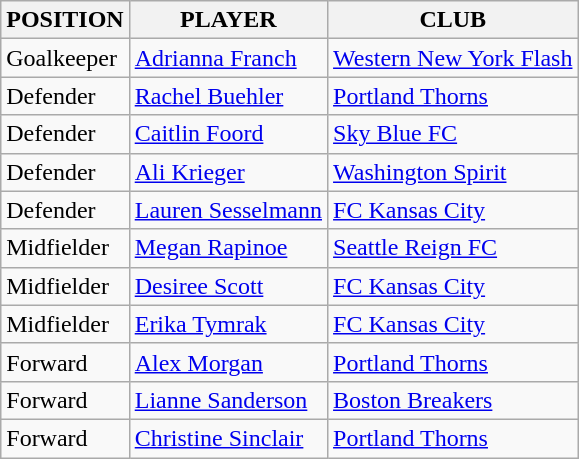<table class="wikitable sortable">
<tr>
<th>POSITION</th>
<th>PLAYER</th>
<th>CLUB</th>
</tr>
<tr>
<td>Goalkeeper</td>
<td> <a href='#'>Adrianna Franch</a></td>
<td><a href='#'>Western New York Flash</a></td>
</tr>
<tr>
<td>Defender</td>
<td> <a href='#'>Rachel Buehler</a></td>
<td><a href='#'>Portland Thorns</a></td>
</tr>
<tr>
<td>Defender</td>
<td> <a href='#'>Caitlin Foord</a></td>
<td><a href='#'>Sky Blue FC</a></td>
</tr>
<tr>
<td>Defender</td>
<td> <a href='#'>Ali Krieger</a></td>
<td><a href='#'>Washington Spirit</a></td>
</tr>
<tr>
<td>Defender</td>
<td> <a href='#'>Lauren Sesselmann</a></td>
<td><a href='#'>FC Kansas City</a></td>
</tr>
<tr>
<td>Midfielder</td>
<td> <a href='#'>Megan Rapinoe</a></td>
<td><a href='#'>Seattle Reign FC</a></td>
</tr>
<tr>
<td>Midfielder</td>
<td> <a href='#'>Desiree Scott</a></td>
<td><a href='#'>FC Kansas City</a></td>
</tr>
<tr>
<td>Midfielder</td>
<td> <a href='#'>Erika Tymrak</a></td>
<td><a href='#'>FC Kansas City</a></td>
</tr>
<tr>
<td>Forward</td>
<td> <a href='#'>Alex Morgan</a></td>
<td><a href='#'>Portland Thorns</a></td>
</tr>
<tr>
<td>Forward</td>
<td> <a href='#'>Lianne Sanderson</a></td>
<td><a href='#'>Boston Breakers</a></td>
</tr>
<tr>
<td>Forward</td>
<td> <a href='#'>Christine Sinclair</a></td>
<td><a href='#'>Portland Thorns</a></td>
</tr>
</table>
